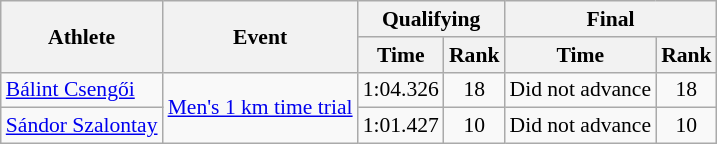<table class="wikitable" style="font-size:90%">
<tr>
<th rowspan=2>Athlete</th>
<th rowspan=2>Event</th>
<th colspan=2>Qualifying</th>
<th colspan=2>Final</th>
</tr>
<tr>
<th>Time</th>
<th>Rank</th>
<th>Time</th>
<th>Rank</th>
</tr>
<tr align=center>
<td align=left><a href='#'>Bálint Csengői</a></td>
<td align=left rowspan=2><a href='#'>Men's 1 km time trial</a></td>
<td>1:04.326</td>
<td>18</td>
<td>Did not advance</td>
<td>18</td>
</tr>
<tr align=center>
<td align=left><a href='#'>Sándor Szalontay</a></td>
<td>1:01.427</td>
<td>10</td>
<td>Did not advance</td>
<td>10</td>
</tr>
</table>
